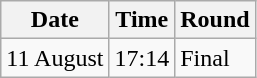<table class="wikitable">
<tr>
<th>Date</th>
<th>Time</th>
<th>Round</th>
</tr>
<tr>
<td>11 August</td>
<td>17:14</td>
<td>Final</td>
</tr>
</table>
